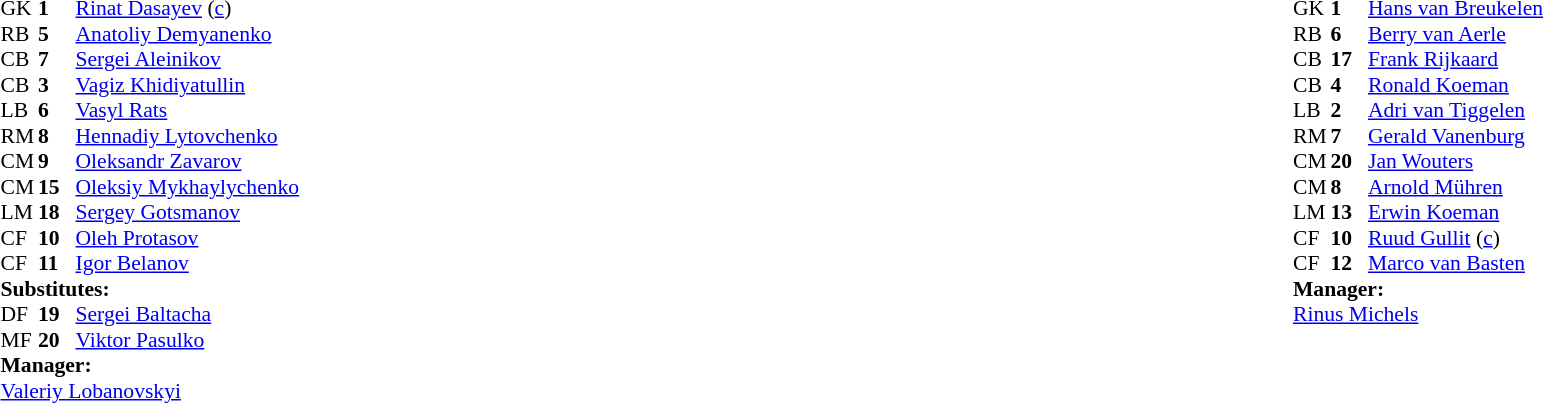<table style="width:100%">
<tr>
<td style="vertical-align:top;width:40%"><br><table style="font-size:90%" cellspacing="0" cellpadding="0">
<tr>
<th width="25"></th>
<th width="25"></th>
</tr>
<tr>
<td>GK</td>
<td><strong>1</strong></td>
<td><a href='#'>Rinat Dasayev</a> (<a href='#'>c</a>)</td>
</tr>
<tr>
<td>RB</td>
<td><strong>5</strong></td>
<td><a href='#'>Anatoliy Demyanenko</a></td>
<td></td>
</tr>
<tr>
<td>CB</td>
<td><strong>7</strong></td>
<td><a href='#'>Sergei Aleinikov</a></td>
</tr>
<tr>
<td>CB</td>
<td><strong>3</strong></td>
<td><a href='#'>Vagiz Khidiyatullin</a></td>
<td></td>
</tr>
<tr>
<td>LB</td>
<td><strong>6</strong></td>
<td><a href='#'>Vasyl Rats</a></td>
</tr>
<tr>
<td>RM</td>
<td><strong>8</strong></td>
<td><a href='#'>Hennadiy Lytovchenko</a></td>
<td></td>
</tr>
<tr>
<td>CM</td>
<td><strong>9</strong></td>
<td><a href='#'>Oleksandr Zavarov</a></td>
</tr>
<tr>
<td>CM</td>
<td><strong>15</strong></td>
<td><a href='#'>Oleksiy Mykhaylychenko</a></td>
</tr>
<tr>
<td>LM</td>
<td><strong>18</strong></td>
<td><a href='#'>Sergey Gotsmanov</a></td>
<td></td>
<td></td>
</tr>
<tr>
<td>CF</td>
<td><strong>10</strong></td>
<td><a href='#'>Oleh Protasov</a></td>
<td></td>
<td></td>
</tr>
<tr>
<td>CF</td>
<td><strong>11</strong></td>
<td><a href='#'>Igor Belanov</a></td>
</tr>
<tr>
<td colspan=3><strong>Substitutes:</strong></td>
</tr>
<tr>
<td>DF</td>
<td><strong>19</strong></td>
<td><a href='#'>Sergei Baltacha</a></td>
<td></td>
<td></td>
</tr>
<tr>
<td>MF</td>
<td><strong>20</strong></td>
<td><a href='#'>Viktor Pasulko</a></td>
<td></td>
<td></td>
</tr>
<tr>
<td colspan=3><strong>Manager:</strong></td>
</tr>
<tr>
<td colspan=3><a href='#'>Valeriy Lobanovskyi</a></td>
</tr>
</table>
</td>
<td valign="top"></td>
<td style="vertical-align:top; width:50%"><br><table style="font-size:90%;margin:auto" cellspacing="0" cellpadding="0">
<tr>
<th width=25></th>
<th width=25></th>
</tr>
<tr>
<td>GK</td>
<td><strong>1</strong></td>
<td><a href='#'>Hans van Breukelen</a></td>
</tr>
<tr>
<td>RB</td>
<td><strong>6</strong></td>
<td><a href='#'>Berry van Aerle</a></td>
<td></td>
</tr>
<tr>
<td>CB</td>
<td><strong>17</strong></td>
<td><a href='#'>Frank Rijkaard</a></td>
</tr>
<tr>
<td>CB</td>
<td><strong>4</strong></td>
<td><a href='#'>Ronald Koeman</a></td>
</tr>
<tr>
<td>LB</td>
<td><strong>2</strong></td>
<td><a href='#'>Adri van Tiggelen</a></td>
</tr>
<tr>
<td>RM</td>
<td><strong>7</strong></td>
<td><a href='#'>Gerald Vanenburg</a></td>
</tr>
<tr>
<td>CM</td>
<td><strong>20</strong></td>
<td><a href='#'>Jan Wouters</a></td>
<td></td>
</tr>
<tr>
<td>CM</td>
<td><strong>8</strong></td>
<td><a href='#'>Arnold Mühren</a></td>
</tr>
<tr>
<td>LM</td>
<td><strong>13</strong></td>
<td><a href='#'>Erwin Koeman</a></td>
</tr>
<tr>
<td>CF</td>
<td><strong>10</strong></td>
<td><a href='#'>Ruud Gullit</a> (<a href='#'>c</a>)</td>
</tr>
<tr>
<td>CF</td>
<td><strong>12</strong></td>
<td><a href='#'>Marco van Basten</a></td>
</tr>
<tr>
<td colspan=3><strong>Manager:</strong></td>
</tr>
<tr>
<td colspan=3><a href='#'>Rinus Michels</a></td>
</tr>
</table>
</td>
</tr>
</table>
